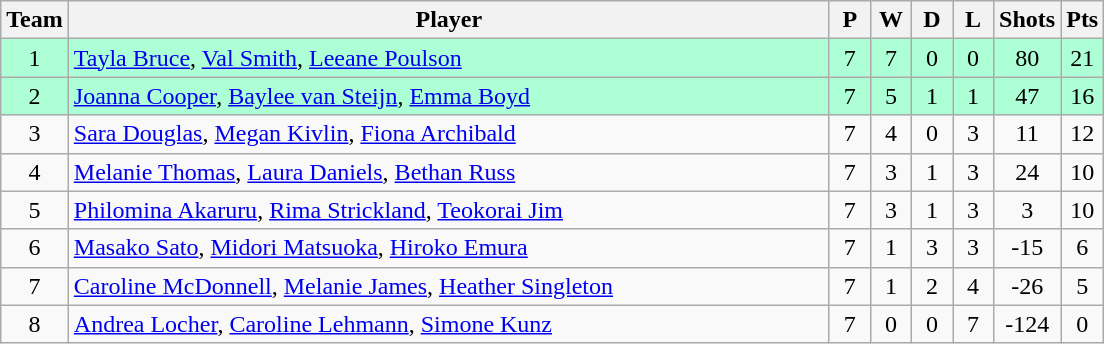<table class="wikitable" style="font-size: 100%">
<tr>
<th width=20>Team</th>
<th width=500>Player</th>
<th width=20>P</th>
<th width=20>W</th>
<th width=20>D</th>
<th width=20>L</th>
<th width=20>Shots</th>
<th width=20>Pts</th>
</tr>
<tr align=center  style="background: #ADFFD6;">
<td>1</td>
<td align="left"> <a href='#'>Tayla Bruce</a>, <a href='#'>Val Smith</a>, <a href='#'>Leeane Poulson</a></td>
<td>7</td>
<td>7</td>
<td>0</td>
<td>0</td>
<td>80</td>
<td>21</td>
</tr>
<tr align=center style="background: #ADFFD6;">
<td>2</td>
<td align="left"> <a href='#'>Joanna Cooper</a>, <a href='#'>Baylee van Steijn</a>, <a href='#'>Emma Boyd</a></td>
<td>7</td>
<td>5</td>
<td>1</td>
<td>1</td>
<td>47</td>
<td>16</td>
</tr>
<tr align=center>
<td>3</td>
<td align="left"> <a href='#'>Sara Douglas</a>, <a href='#'>Megan Kivlin</a>, <a href='#'>Fiona Archibald</a></td>
<td>7</td>
<td>4</td>
<td>0</td>
<td>3</td>
<td>11</td>
<td>12</td>
</tr>
<tr align=center>
<td>4</td>
<td align="left"> <a href='#'>Melanie Thomas</a>, <a href='#'>Laura Daniels</a>, <a href='#'>Bethan Russ</a></td>
<td>7</td>
<td>3</td>
<td>1</td>
<td>3</td>
<td>24</td>
<td>10</td>
</tr>
<tr align=center>
<td>5</td>
<td align="left"> <a href='#'>Philomina Akaruru</a>, <a href='#'>Rima Strickland</a>, <a href='#'>Teokorai Jim</a></td>
<td>7</td>
<td>3</td>
<td>1</td>
<td>3</td>
<td>3</td>
<td>10</td>
</tr>
<tr align=center>
<td>6</td>
<td align="left"> <a href='#'>Masako Sato</a>, <a href='#'>Midori Matsuoka</a>, <a href='#'>Hiroko Emura</a></td>
<td>7</td>
<td>1</td>
<td>3</td>
<td>3</td>
<td>-15</td>
<td>6</td>
</tr>
<tr align=center>
<td>7</td>
<td align="left"> <a href='#'>Caroline McDonnell</a>, <a href='#'>Melanie James</a>, <a href='#'>Heather Singleton</a></td>
<td>7</td>
<td>1</td>
<td>2</td>
<td>4</td>
<td>-26</td>
<td>5</td>
</tr>
<tr align=center>
<td>8</td>
<td align="left"> <a href='#'>Andrea Locher</a>, <a href='#'>Caroline Lehmann</a>, <a href='#'>Simone Kunz</a></td>
<td>7</td>
<td>0</td>
<td>0</td>
<td>7</td>
<td>-124</td>
<td>0</td>
</tr>
</table>
